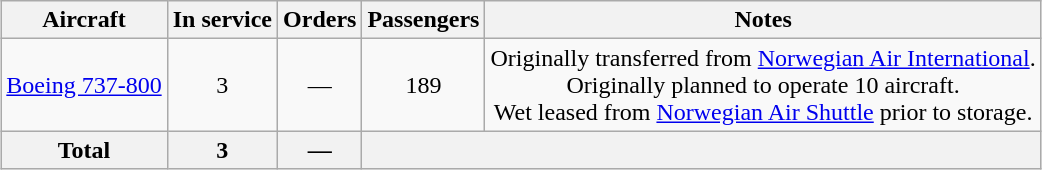<table class="wikitable" style="margin:1em auto; border-collapse:collapse;text-align:center">
<tr>
<th>Aircraft</th>
<th>In service</th>
<th>Orders</th>
<th>Passengers</th>
<th>Notes</th>
</tr>
<tr>
<td><a href='#'>Boeing 737-800</a></td>
<td>3</td>
<td>—</td>
<td>189</td>
<td>Originally transferred from <a href='#'>Norwegian Air International</a>.<br>Originally planned to operate 10 aircraft.<br>Wet leased from <a href='#'>Norwegian Air Shuttle</a> prior to storage.</td>
</tr>
<tr>
<th>Total</th>
<th>3</th>
<th>—</th>
<th colspan="3"></th>
</tr>
</table>
